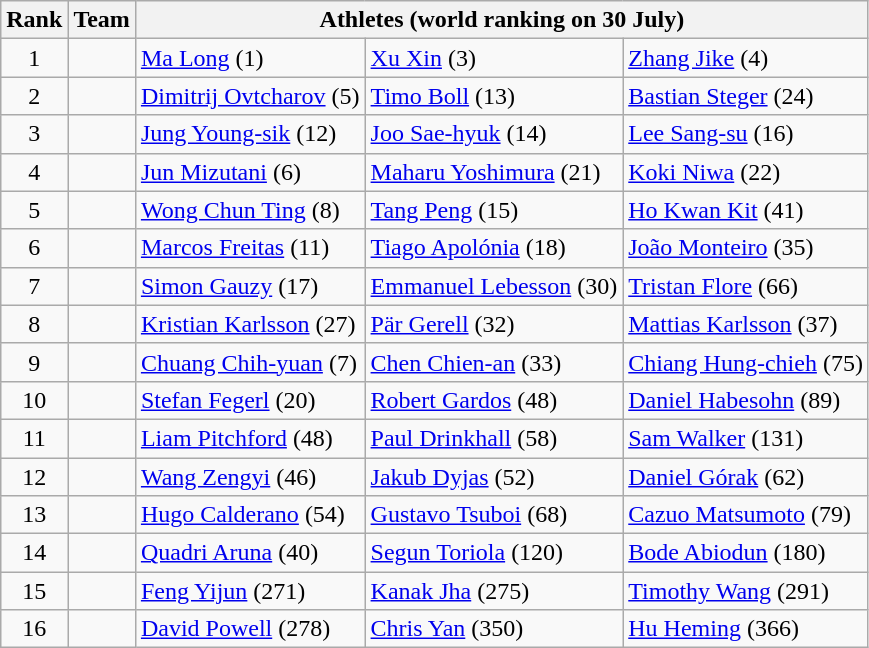<table class="wikitable">
<tr>
<th>Rank</th>
<th>Team</th>
<th colspan=3>Athletes (world ranking on 30 July)</th>
</tr>
<tr>
<td align=center>1</td>
<td></td>
<td><a href='#'>Ma Long</a> (1)</td>
<td><a href='#'>Xu Xin</a> (3)</td>
<td><a href='#'>Zhang Jike</a> (4)</td>
</tr>
<tr>
<td align=center>2</td>
<td></td>
<td><a href='#'>Dimitrij Ovtcharov</a> (5)</td>
<td><a href='#'>Timo Boll</a> (13)</td>
<td><a href='#'>Bastian Steger</a> (24)</td>
</tr>
<tr>
<td align=center>3</td>
<td></td>
<td><a href='#'>Jung Young-sik</a> (12)</td>
<td><a href='#'>Joo Sae-hyuk</a> (14)</td>
<td><a href='#'>Lee Sang-su</a> (16)</td>
</tr>
<tr>
<td align=center>4</td>
<td></td>
<td><a href='#'>Jun Mizutani</a> (6)</td>
<td><a href='#'>Maharu Yoshimura</a> (21)</td>
<td><a href='#'>Koki Niwa</a> (22)</td>
</tr>
<tr>
<td align=center>5</td>
<td></td>
<td><a href='#'>Wong Chun Ting</a> (8)</td>
<td><a href='#'>Tang Peng</a> (15)</td>
<td><a href='#'>Ho Kwan Kit</a> (41)</td>
</tr>
<tr>
<td align=center>6</td>
<td></td>
<td><a href='#'>Marcos Freitas</a> (11)</td>
<td><a href='#'>Tiago Apolónia</a> (18)</td>
<td><a href='#'>João Monteiro</a> (35)</td>
</tr>
<tr>
<td align=center>7</td>
<td></td>
<td><a href='#'>Simon Gauzy</a> (17)</td>
<td><a href='#'>Emmanuel Lebesson</a> (30)</td>
<td><a href='#'>Tristan Flore</a> (66)</td>
</tr>
<tr>
<td align=center>8</td>
<td></td>
<td><a href='#'>Kristian Karlsson</a> (27)</td>
<td><a href='#'>Pär Gerell</a> (32)</td>
<td><a href='#'>Mattias Karlsson</a> (37)</td>
</tr>
<tr>
<td align=center>9</td>
<td></td>
<td><a href='#'>Chuang Chih-yuan</a> (7)</td>
<td><a href='#'>Chen Chien-an</a> (33)</td>
<td><a href='#'>Chiang Hung-chieh</a> (75)</td>
</tr>
<tr>
<td align=center>10</td>
<td></td>
<td><a href='#'>Stefan Fegerl</a> (20)</td>
<td><a href='#'>Robert Gardos</a> (48)</td>
<td><a href='#'>Daniel Habesohn</a> (89)</td>
</tr>
<tr>
<td align=center>11</td>
<td></td>
<td><a href='#'>Liam Pitchford</a> (48)</td>
<td><a href='#'>Paul Drinkhall</a> (58)</td>
<td><a href='#'>Sam Walker</a> (131)</td>
</tr>
<tr>
<td align=center>12</td>
<td></td>
<td><a href='#'>Wang Zengyi</a> (46)</td>
<td><a href='#'>Jakub Dyjas</a> (52)</td>
<td><a href='#'>Daniel Górak</a> (62)</td>
</tr>
<tr>
<td align=center>13</td>
<td></td>
<td><a href='#'>Hugo Calderano</a> (54)</td>
<td><a href='#'>Gustavo Tsuboi</a> (68)</td>
<td><a href='#'>Cazuo Matsumoto</a> (79)</td>
</tr>
<tr>
<td align=center>14</td>
<td></td>
<td><a href='#'>Quadri Aruna</a> (40)</td>
<td><a href='#'>Segun Toriola</a> (120)</td>
<td><a href='#'>Bode Abiodun</a> (180)</td>
</tr>
<tr>
<td align=center>15</td>
<td></td>
<td><a href='#'>Feng Yijun</a> (271)</td>
<td><a href='#'>Kanak Jha</a> (275)</td>
<td><a href='#'>Timothy Wang</a> (291)</td>
</tr>
<tr>
<td align=center>16</td>
<td></td>
<td><a href='#'>David Powell</a> (278)</td>
<td><a href='#'>Chris Yan</a> (350)</td>
<td><a href='#'>Hu Heming</a> (366)</td>
</tr>
</table>
